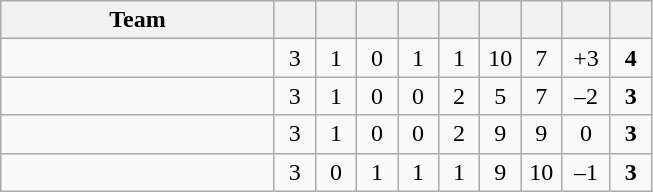<table class="wikitable" style="text-align: center;">
<tr>
<th style="width:175px;">Team</th>
<th width="20"></th>
<th width="20"></th>
<th width="20"></th>
<th width="20"></th>
<th width="20"></th>
<th width="20"></th>
<th width="20"></th>
<th width="25"></th>
<th width="20"></th>
</tr>
<tr>
<td align=left></td>
<td>3</td>
<td>1</td>
<td>0</td>
<td>1</td>
<td>1</td>
<td>10</td>
<td>7</td>
<td>+3</td>
<td><strong>4</strong></td>
</tr>
<tr>
<td align=left></td>
<td>3</td>
<td>1</td>
<td>0</td>
<td>0</td>
<td>2</td>
<td>5</td>
<td>7</td>
<td>–2</td>
<td><strong>3</strong></td>
</tr>
<tr>
<td align=left></td>
<td>3</td>
<td>1</td>
<td>0</td>
<td>0</td>
<td>2</td>
<td>9</td>
<td>9</td>
<td>0</td>
<td><strong>3</strong></td>
</tr>
<tr>
<td align=left></td>
<td>3</td>
<td>0</td>
<td>1</td>
<td>1</td>
<td>1</td>
<td>9</td>
<td>10</td>
<td>–1</td>
<td><strong>3</strong></td>
</tr>
</table>
